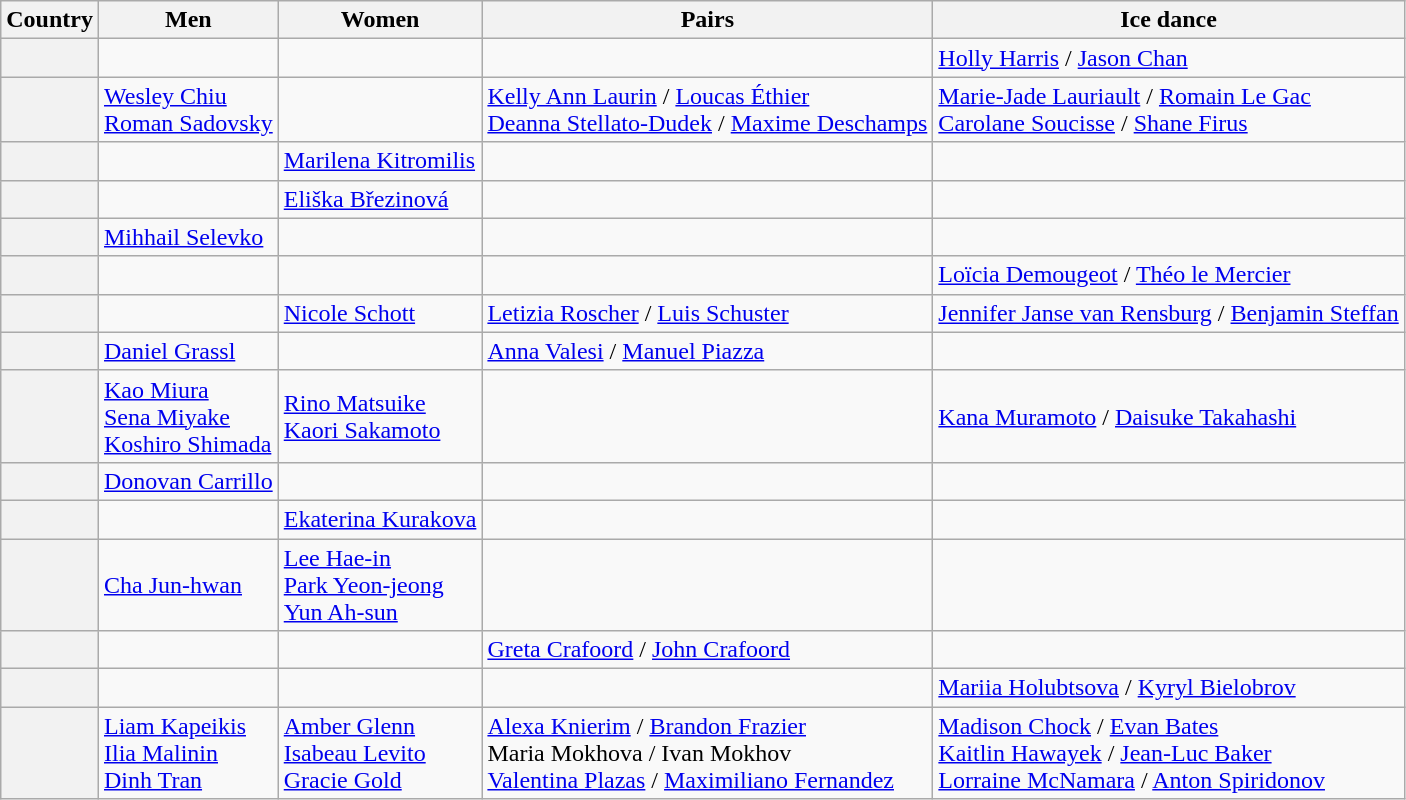<table class="wikitable unsortable" style="text-align:left;">
<tr>
<th scope="col">Country</th>
<th scope="col">Men</th>
<th scope="col">Women</th>
<th scope="col">Pairs</th>
<th scope="col">Ice dance</th>
</tr>
<tr>
<th scope="row" style="text-align:left"></th>
<td></td>
<td></td>
<td></td>
<td><a href='#'>Holly Harris</a> / <a href='#'>Jason Chan</a></td>
</tr>
<tr>
<th scope="row" style="text-align:left"></th>
<td><a href='#'>Wesley Chiu</a><br><a href='#'>Roman Sadovsky</a></td>
<td></td>
<td><a href='#'>Kelly Ann Laurin</a> / <a href='#'>Loucas Éthier</a><br><a href='#'>Deanna Stellato-Dudek</a> / <a href='#'>Maxime Deschamps</a></td>
<td><a href='#'>Marie-Jade Lauriault</a> / <a href='#'>Romain Le Gac</a><br><a href='#'>Carolane Soucisse</a> / <a href='#'>Shane Firus</a></td>
</tr>
<tr>
<th scope="row" style="text-align:left"></th>
<td></td>
<td><a href='#'>Marilena Kitromilis</a></td>
<td></td>
<td></td>
</tr>
<tr>
<th scope="row" style="text-align:left"></th>
<td></td>
<td><a href='#'>Eliška Březinová</a></td>
<td></td>
<td></td>
</tr>
<tr>
<th scope="row" style="text-align:left"></th>
<td><a href='#'>Mihhail Selevko</a></td>
<td></td>
<td></td>
<td></td>
</tr>
<tr>
<th scope="row" style="text-align:left"></th>
<td></td>
<td></td>
<td></td>
<td><a href='#'>Loïcia Demougeot</a> / <a href='#'>Théo le Mercier</a></td>
</tr>
<tr>
<th scope="row" style="text-align:left"></th>
<td></td>
<td><a href='#'>Nicole Schott</a></td>
<td><a href='#'>Letizia Roscher</a> / <a href='#'>Luis Schuster</a></td>
<td><a href='#'>Jennifer Janse van Rensburg</a> / <a href='#'>Benjamin Steffan</a></td>
</tr>
<tr>
<th scope="row" style="text-align:left"></th>
<td><a href='#'>Daniel Grassl</a></td>
<td></td>
<td><a href='#'>Anna Valesi</a> / <a href='#'>Manuel Piazza</a></td>
<td></td>
</tr>
<tr>
<th scope="row" style="text-align:left"></th>
<td><a href='#'>Kao Miura</a><br><a href='#'>Sena Miyake</a><br><a href='#'>Koshiro Shimada</a></td>
<td><a href='#'>Rino Matsuike</a><br><a href='#'>Kaori Sakamoto</a></td>
<td></td>
<td><a href='#'>Kana Muramoto</a> / <a href='#'>Daisuke Takahashi</a></td>
</tr>
<tr>
<th scope="row" style="text-align:left"></th>
<td><a href='#'>Donovan Carrillo</a></td>
<td></td>
<td></td>
<td></td>
</tr>
<tr>
<th scope="row" style="text-align:left"></th>
<td></td>
<td><a href='#'>Ekaterina Kurakova</a></td>
<td></td>
<td></td>
</tr>
<tr>
<th scope="row" style="text-align:left"></th>
<td><a href='#'>Cha Jun-hwan</a></td>
<td><a href='#'>Lee Hae-in</a><br><a href='#'>Park Yeon-jeong</a><br><a href='#'>Yun Ah-sun</a></td>
<td></td>
<td></td>
</tr>
<tr>
<th scope="row" style="text-align:left"></th>
<td></td>
<td></td>
<td><a href='#'>Greta Crafoord</a> / <a href='#'>John Crafoord</a></td>
<td></td>
</tr>
<tr>
<th scope="row" style="text-align:left"></th>
<td></td>
<td></td>
<td></td>
<td><a href='#'>Mariia Holubtsova</a> / <a href='#'>Kyryl Bielobrov</a></td>
</tr>
<tr>
<th scope="row" style="text-align:left"></th>
<td><a href='#'>Liam Kapeikis</a><br><a href='#'>Ilia Malinin</a><br><a href='#'>Dinh Tran</a></td>
<td><a href='#'>Amber Glenn</a><br><a href='#'>Isabeau Levito</a><br><a href='#'>Gracie Gold</a></td>
<td><a href='#'>Alexa Knierim</a> / <a href='#'>Brandon Frazier</a><br>Maria Mokhova / Ivan Mokhov<br><a href='#'>Valentina Plazas</a> / <a href='#'>Maximiliano Fernandez</a></td>
<td><a href='#'>Madison Chock</a> / <a href='#'>Evan Bates</a><br><a href='#'>Kaitlin Hawayek</a> / <a href='#'>Jean-Luc Baker</a><br><a href='#'>Lorraine McNamara</a> / <a href='#'>Anton Spiridonov</a></td>
</tr>
</table>
